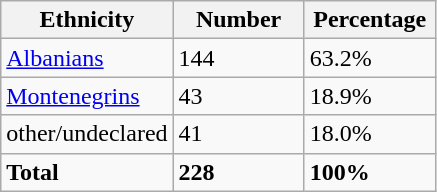<table class="wikitable">
<tr>
<th width="100px">Ethnicity</th>
<th width="80px">Number</th>
<th width="80px">Percentage</th>
</tr>
<tr>
<td><a href='#'>Albanians</a></td>
<td>144</td>
<td>63.2%</td>
</tr>
<tr>
<td><a href='#'>Montenegrins</a></td>
<td>43</td>
<td>18.9%</td>
</tr>
<tr>
<td>other/undeclared</td>
<td>41</td>
<td>18.0%</td>
</tr>
<tr>
<td><strong>Total</strong></td>
<td><strong>228</strong></td>
<td><strong>100%</strong></td>
</tr>
</table>
